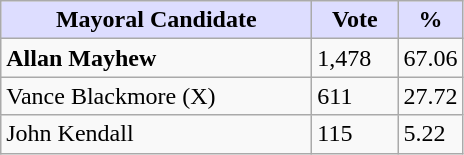<table class="wikitable">
<tr>
<th style="background:#ddf; width:200px;">Mayoral Candidate</th>
<th style="background:#ddf; width:50px;">Vote</th>
<th style="background:#ddf; width:30px;">%</th>
</tr>
<tr>
<td><strong>Allan Mayhew</strong></td>
<td>1,478</td>
<td>67.06</td>
</tr>
<tr>
<td>Vance Blackmore (X)</td>
<td>611</td>
<td>27.72</td>
</tr>
<tr>
<td>John Kendall</td>
<td>115</td>
<td>5.22</td>
</tr>
</table>
